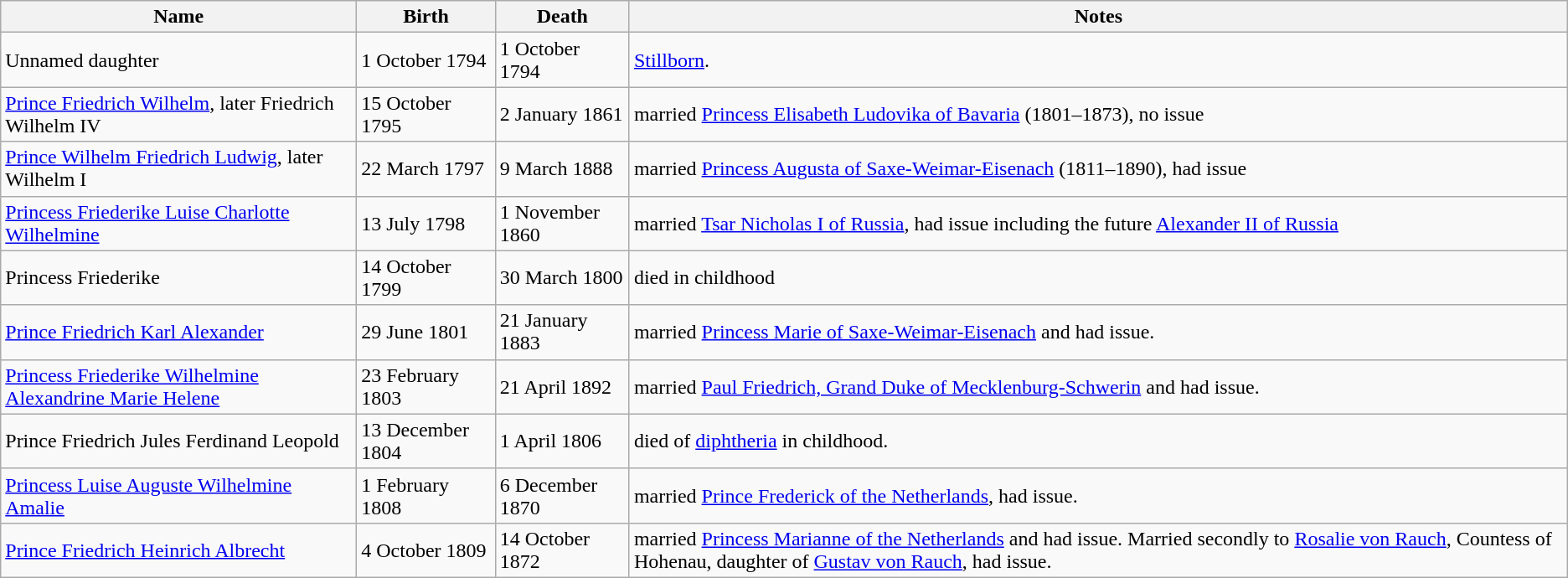<table class="wikitable">
<tr>
<th>Name</th>
<th>Birth</th>
<th>Death</th>
<th>Notes</th>
</tr>
<tr>
<td>Unnamed daughter</td>
<td>1 October 1794</td>
<td>1 October 1794</td>
<td><a href='#'>Stillborn</a>.</td>
</tr>
<tr>
<td><a href='#'>Prince Friedrich Wilhelm</a>, later Friedrich Wilhelm IV</td>
<td>15 October 1795</td>
<td>2 January 1861</td>
<td>married <a href='#'>Princess Elisabeth Ludovika of Bavaria</a> (1801–1873), no issue</td>
</tr>
<tr>
<td><a href='#'>Prince Wilhelm Friedrich Ludwig</a>, later Wilhelm I</td>
<td>22 March 1797</td>
<td>9 March 1888</td>
<td>married <a href='#'>Princess Augusta of Saxe-Weimar-Eisenach</a> (1811–1890),  had issue</td>
</tr>
<tr>
<td><a href='#'>Princess Friederike Luise Charlotte Wilhelmine</a></td>
<td>13 July 1798</td>
<td>1 November 1860</td>
<td>married <a href='#'>Tsar Nicholas I of Russia</a>, had issue including the future <a href='#'>Alexander II of Russia</a></td>
</tr>
<tr>
<td>Princess Friederike</td>
<td>14 October 1799</td>
<td>30 March 1800</td>
<td>died in childhood</td>
</tr>
<tr>
<td><a href='#'>Prince Friedrich Karl Alexander</a></td>
<td>29 June 1801</td>
<td>21 January 1883</td>
<td>married <a href='#'>Princess Marie of Saxe-Weimar-Eisenach</a> and had issue.</td>
</tr>
<tr>
<td><a href='#'>Princess Friederike Wilhelmine Alexandrine Marie Helene</a></td>
<td>23 February 1803</td>
<td>21 April 1892</td>
<td>married <a href='#'>Paul Friedrich, Grand Duke of Mecklenburg-Schwerin</a> and had issue.</td>
</tr>
<tr>
<td>Prince Friedrich Jules Ferdinand Leopold</td>
<td>13 December 1804</td>
<td>1 April 1806</td>
<td>died of <a href='#'>diphtheria</a> in childhood.</td>
</tr>
<tr>
<td><a href='#'>Princess Luise Auguste Wilhelmine Amalie</a></td>
<td>1 February 1808</td>
<td>6 December 1870</td>
<td>married <a href='#'>Prince Frederick of the Netherlands</a>, had issue.</td>
</tr>
<tr>
<td><a href='#'>Prince Friedrich Heinrich Albrecht</a></td>
<td>4 October 1809</td>
<td>14 October 1872</td>
<td>married <a href='#'>Princess Marianne of the Netherlands</a> and had issue. Married secondly to <a href='#'>Rosalie von Rauch</a>, Countess of Hohenau, daughter of <a href='#'>Gustav von Rauch</a>, had issue.</td>
</tr>
</table>
